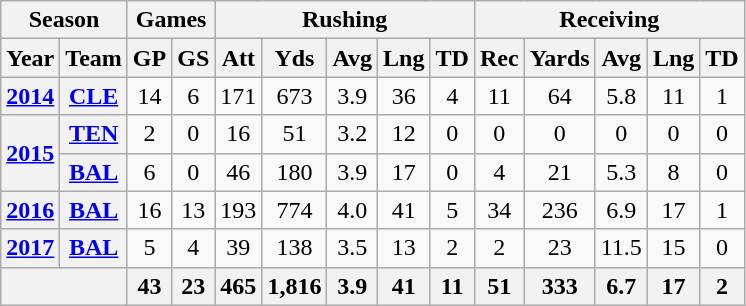<table class="wikitable" style="text-align:center;">
<tr>
<th colspan="2">Season</th>
<th colspan="2">Games</th>
<th colspan="5">Rushing</th>
<th colspan="5">Receiving</th>
</tr>
<tr>
<th>Year</th>
<th>Team</th>
<th>GP</th>
<th>GS</th>
<th>Att</th>
<th>Yds</th>
<th>Avg</th>
<th>Lng</th>
<th>TD</th>
<th>Rec</th>
<th>Yards</th>
<th>Avg</th>
<th>Lng</th>
<th>TD</th>
</tr>
<tr>
<th><a href='#'>2014</a></th>
<th><a href='#'>CLE</a></th>
<td>14</td>
<td>6</td>
<td>171</td>
<td>673</td>
<td>3.9</td>
<td>36</td>
<td>4</td>
<td>11</td>
<td>64</td>
<td>5.8</td>
<td>11</td>
<td>1</td>
</tr>
<tr>
<th rowspan="2"><a href='#'>2015</a></th>
<th><a href='#'>TEN</a></th>
<td>2</td>
<td>0</td>
<td>16</td>
<td>51</td>
<td>3.2</td>
<td>12</td>
<td>0</td>
<td>0</td>
<td>0</td>
<td>0</td>
<td>0</td>
<td>0</td>
</tr>
<tr>
<th><a href='#'>BAL</a></th>
<td>6</td>
<td>0</td>
<td>46</td>
<td>180</td>
<td>3.9</td>
<td>17</td>
<td>0</td>
<td>4</td>
<td>21</td>
<td>5.3</td>
<td>8</td>
<td>0</td>
</tr>
<tr>
<th><a href='#'>2016</a></th>
<th><a href='#'>BAL</a></th>
<td>16</td>
<td>13</td>
<td>193</td>
<td>774</td>
<td>4.0</td>
<td>41</td>
<td>5</td>
<td>34</td>
<td>236</td>
<td>6.9</td>
<td>17</td>
<td>1</td>
</tr>
<tr>
<th><a href='#'>2017</a></th>
<th><a href='#'>BAL</a></th>
<td>5</td>
<td>4</td>
<td>39</td>
<td>138</td>
<td>3.5</td>
<td>13</td>
<td>2</td>
<td>2</td>
<td>23</td>
<td>11.5</td>
<td>15</td>
<td>0</td>
</tr>
<tr>
<th colspan=2></th>
<th>43</th>
<th>23</th>
<th>465</th>
<th>1,816</th>
<th>3.9</th>
<th>41</th>
<th>11</th>
<th>51</th>
<th>333</th>
<th>6.7</th>
<th>17</th>
<th>2</th>
</tr>
</table>
